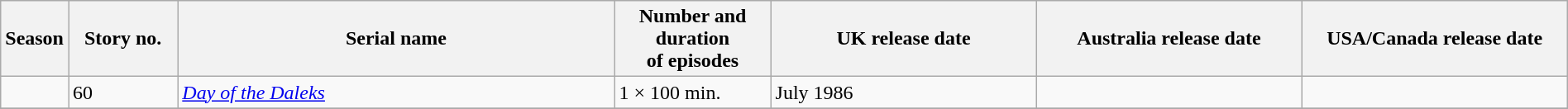<table class="wikitable sortable" style="width:100%;">
<tr>
<th style="width:4%;">Season</th>
<th style="width:7%;">Story no.</th>
<th style="width:28%;">Serial name</th>
<th style="width:10%;">Number and duration<br>of episodes</th>
<th style="width:17%;">UK release date</th>
<th style="width:17%;">Australia  release date</th>
<th style="width:17%;">USA/Canada release date</th>
</tr>
<tr>
<td></td>
<td>60</td>
<td><em><a href='#'>Day of the Daleks</a></em></td>
<td>1 × 100 min.</td>
<td data-sort-value="1986-07">July 1986 </td>
<td></td>
<td></td>
</tr>
<tr>
</tr>
</table>
